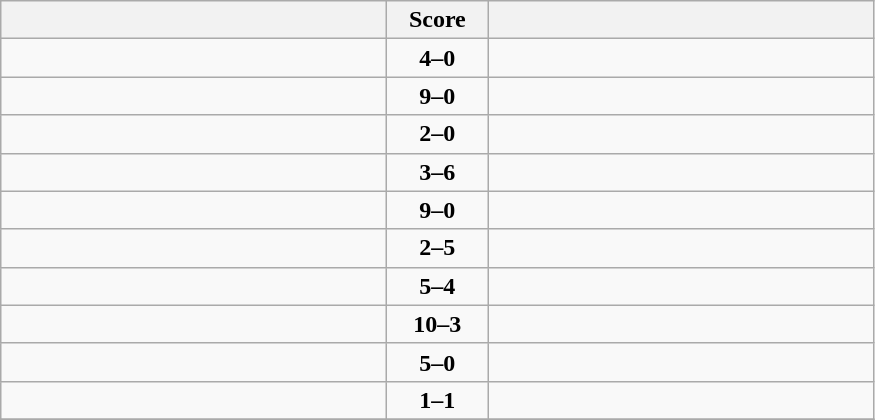<table class="wikitable" style="text-align: center; font-size:100% ">
<tr>
<th align="right" width="250"></th>
<th width="60">Score</th>
<th align="left" width="250"></th>
</tr>
<tr>
<td align=left><strong></strong></td>
<td align=center><strong>4–0</strong></td>
<td align=left></td>
</tr>
<tr>
<td align=left><strong></strong></td>
<td align=center><strong>9–0</strong></td>
<td align=left></td>
</tr>
<tr>
<td align=left><strong></strong></td>
<td align=center><strong>2–0</strong></td>
<td align=left></td>
</tr>
<tr>
<td align=left></td>
<td align=center><strong>3–6</strong></td>
<td align=left><strong></strong></td>
</tr>
<tr>
<td align=left><strong></strong></td>
<td align=center><strong>9–0</strong></td>
<td align=left></td>
</tr>
<tr>
<td align=left></td>
<td align=center><strong>2–5</strong></td>
<td align=left><strong></strong></td>
</tr>
<tr>
<td align=left><strong></strong></td>
<td align=center><strong>5–4</strong></td>
<td align=left></td>
</tr>
<tr>
<td align=left><strong></strong></td>
<td align=center><strong>10–3</strong></td>
<td align=left></td>
</tr>
<tr>
<td align=left><strong></strong></td>
<td align=center><strong>5–0</strong></td>
<td align=left></td>
</tr>
<tr>
<td align=left></td>
<td align=center><strong>1–1</strong></td>
<td align=left></td>
</tr>
<tr>
</tr>
</table>
